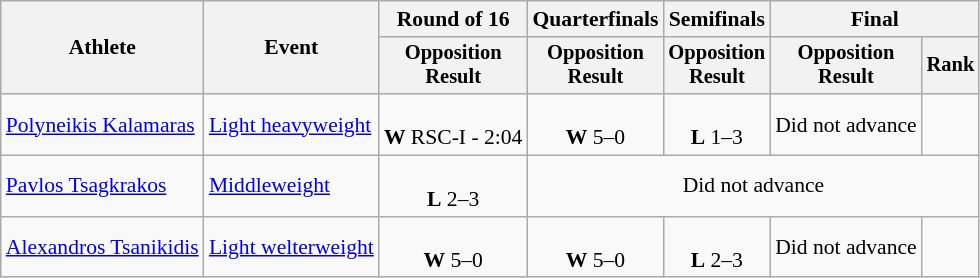<table class="wikitable" style="font-size:90%">
<tr>
<th rowspan=2>Athlete</th>
<th rowspan=2>Event</th>
<th>Round of 16</th>
<th>Quarterfinals</th>
<th>Semifinals</th>
<th colspan=2>Final</th>
</tr>
<tr style="font-size:95%">
<th>Opposition<br>Result</th>
<th>Opposition<br>Result</th>
<th>Opposition<br>Result</th>
<th>Opposition<br>Result</th>
<th>Rank</th>
</tr>
<tr align=center>
<td align=left><a href='#'>Polyneikis Kalamaras</a></td>
<td align=left><a href='#'>Light heavyweight</a></td>
<td><br><strong>W</strong> RSC-I - 2:04</td>
<td><br><strong>W</strong> 5–0</td>
<td><br><strong>L</strong> 1–3</td>
<td>Did not advance</td>
<td></td>
</tr>
<tr align=center>
<td align=left><a href='#'>Pavlos Tsagkrakos</a></td>
<td align=left><a href='#'>Middleweight</a></td>
<td><br><strong>L</strong> 2–3</td>
<td colspan=4>Did not advance</td>
</tr>
<tr align=center>
<td align=left><a href='#'>Alexandros Tsanikidis</a></td>
<td align=left><a href='#'>Light welterweight</a></td>
<td><br><strong>W</strong> 5–0</td>
<td><br><strong>W</strong> 5–0</td>
<td><br><strong>L</strong> 2–3</td>
<td>Did not advance</td>
<td></td>
</tr>
</table>
